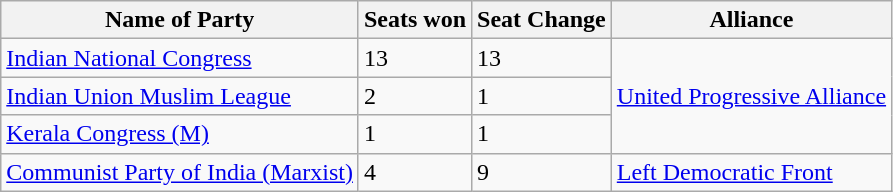<table class="wikitable sortable">
<tr>
<th>Name of Party</th>
<th>Seats won</th>
<th>Seat Change</th>
<th>Alliance</th>
</tr>
<tr>
<td><a href='#'>Indian National Congress</a></td>
<td>13</td>
<td>13</td>
<td rowspan="3"><a href='#'>United Progressive Alliance</a></td>
</tr>
<tr>
<td><a href='#'>Indian Union Muslim League</a></td>
<td>2</td>
<td>1</td>
</tr>
<tr>
<td><a href='#'>Kerala Congress (M)</a></td>
<td>1</td>
<td>1</td>
</tr>
<tr>
<td><a href='#'>Communist Party of India (Marxist)</a></td>
<td>4</td>
<td>9</td>
<td><a href='#'>Left Democratic Front</a></td>
</tr>
</table>
